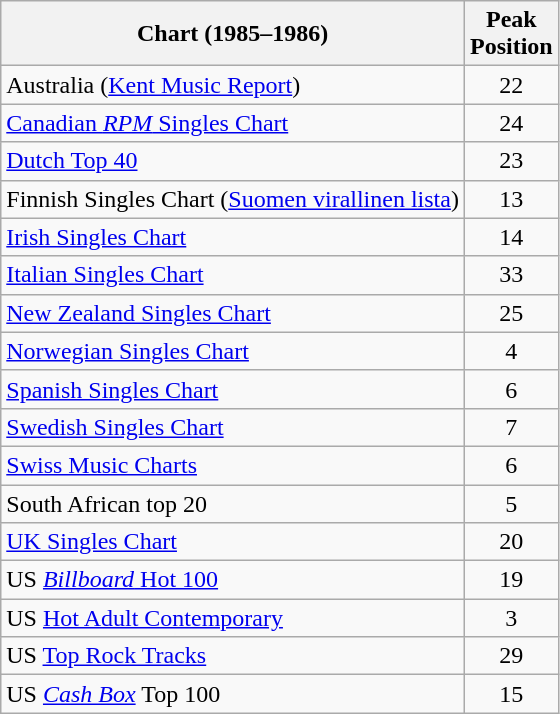<table class="wikitable sortable">
<tr>
<th>Chart (1985–1986)</th>
<th>Peak<br>Position</th>
</tr>
<tr>
<td>Australia (<a href='#'>Kent Music Report</a>)</td>
<td align="center">22</td>
</tr>
<tr>
<td><a href='#'>Canadian <em>RPM</em> Singles Chart</a></td>
<td align="center">24</td>
</tr>
<tr>
<td><a href='#'>Dutch Top 40</a></td>
<td align="center">23</td>
</tr>
<tr>
<td>Finnish Singles Chart (<a href='#'>Suomen virallinen lista</a>)</td>
<td style="text-align:center;">13</td>
</tr>
<tr>
<td><a href='#'>Irish Singles Chart</a></td>
<td align="center">14</td>
</tr>
<tr>
<td><a href='#'>Italian Singles Chart</a></td>
<td align="center">33</td>
</tr>
<tr>
<td><a href='#'>New Zealand Singles Chart</a></td>
<td align="center">25</td>
</tr>
<tr>
<td><a href='#'>Norwegian Singles Chart</a></td>
<td align="center">4</td>
</tr>
<tr>
<td><a href='#'>Spanish Singles Chart</a></td>
<td align="center">6</td>
</tr>
<tr>
<td><a href='#'>Swedish Singles Chart</a></td>
<td align="center">7</td>
</tr>
<tr>
<td><a href='#'>Swiss Music Charts</a></td>
<td align="center">6</td>
</tr>
<tr>
<td>South African top 20</td>
<td align="center">5</td>
</tr>
<tr>
<td><a href='#'>UK Singles Chart</a></td>
<td align="center">20</td>
</tr>
<tr>
<td>US <a href='#'><em>Billboard</em> Hot 100</a></td>
<td align="center">19</td>
</tr>
<tr>
<td>US <a href='#'>Hot Adult Contemporary</a></td>
<td align="center">3</td>
</tr>
<tr>
<td>US <a href='#'>Top Rock Tracks</a></td>
<td align="center">29</td>
</tr>
<tr>
<td align="left">US <a href='#'><em>Cash Box</em></a> Top 100</td>
<td align="center">15</td>
</tr>
</table>
